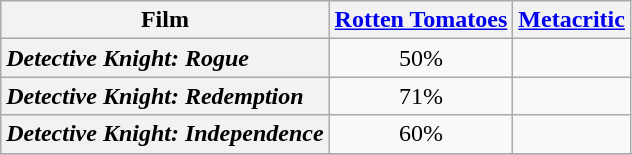<table class="wikitable sortable" style="text-align: center;">
<tr>
<th>Film</th>
<th><a href='#'>Rotten Tomatoes</a></th>
<th><a href='#'>Metacritic</a></th>
</tr>
<tr>
<th style="text-align: left;"><em>Detective Knight: Rogue</em></th>
<td>50% </td>
<td></td>
</tr>
<tr>
<th style="text-align: left;"><em>Detective Knight: Redemption</em></th>
<td>71% </td>
<td> </td>
</tr>
<tr>
<th style="text-align: left;"><em>Detective Knight: Independence</em></th>
<td>60% </td>
<td></td>
</tr>
<tr>
</tr>
</table>
